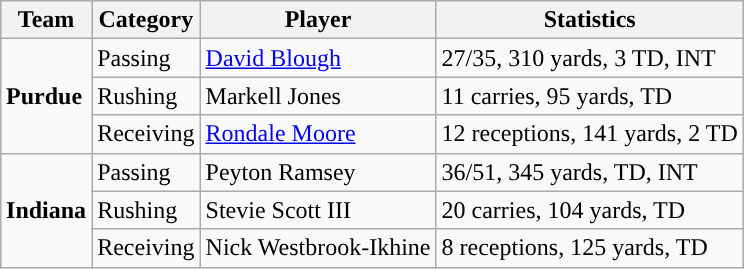<table class="wikitable" style="float: right;">
<tr>
<th>Team</th>
<th>Category</th>
<th>Player</th>
<th>Statistics</th>
</tr>
<tr>
<td rowspan=3><strong>Purdue</strong></td>
<td>Passing</td>
<td><a href='#'>David Blough</a></td>
<td>27/35, 310 yards, 3 TD, INT</td>
</tr>
<tr>
<td>Rushing</td>
<td>Markell Jones</td>
<td>11 carries, 95 yards, TD</td>
</tr>
<tr>
<td>Receiving</td>
<td><a href='#'>Rondale Moore</a></td>
<td>12 receptions, 141 yards, 2 TD</td>
</tr>
<tr>
<td rowspan=3><strong>Indiana</strong></td>
<td>Passing</td>
<td>Peyton Ramsey</td>
<td>36/51, 345 yards, TD, INT</td>
</tr>
<tr>
<td>Rushing</td>
<td>Stevie Scott III</td>
<td>20 carries, 104 yards, TD</td>
</tr>
<tr>
<td>Receiving</td>
<td>Nick Westbrook-Ikhine</td>
<td>8 receptions, 125 yards, TD</td>
</tr>
</table>
